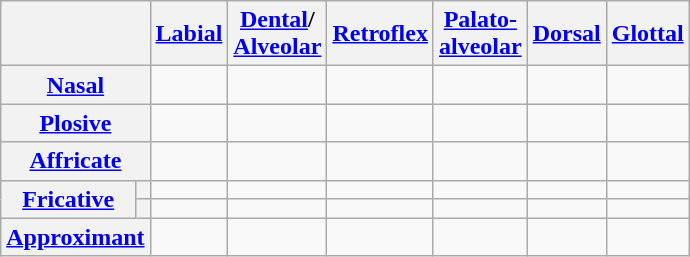<table class="wikitable" style=text-align:center>
<tr>
<th colspan="2"></th>
<th><a href='#'>Labial</a></th>
<th><a href='#'>Dental</a>/<br><a href='#'>Alveolar</a></th>
<th><a href='#'>Retroflex</a></th>
<th><a href='#'>Palato-<br>alveolar</a></th>
<th><a href='#'>Dorsal</a></th>
<th><a href='#'>Glottal</a></th>
</tr>
<tr>
<th colspan="2"><a href='#'>Nasal</a></th>
<td> </td>
<td> </td>
<td></td>
<td></td>
<td></td>
<td></td>
</tr>
<tr>
<th colspan="2"><a href='#'>Plosive</a></th>
<td> </td>
<td> </td>
<td></td>
<td></td>
<td> </td>
<td></td>
</tr>
<tr>
<th colspan="2"><a href='#'>Affricate</a></th>
<td></td>
<td> </td>
<td></td>
<td> </td>
<td></td>
<td></td>
</tr>
<tr>
<th rowspan="2"><a href='#'>Fricative</a></th>
<th></th>
<td></td>
<td> </td>
<td> </td>
<td> </td>
<td></td>
<td> </td>
</tr>
<tr>
<th></th>
<td> </td>
<td></td>
<td></td>
<td></td>
<td></td>
<td></td>
</tr>
<tr>
<th colspan="2"><a href='#'>Approximant</a></th>
<td> </td>
<td></td>
<td> </td>
<td> </td>
<td></td>
<td></td>
</tr>
</table>
